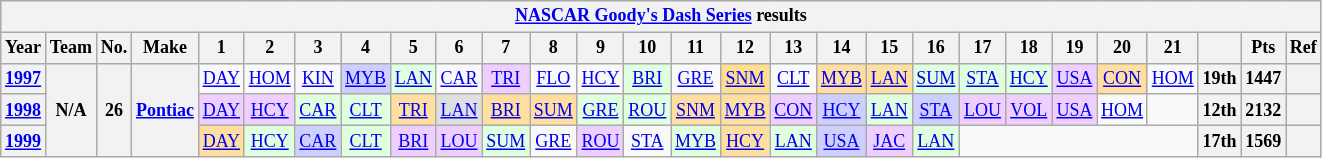<table class="wikitable" style="text-align:center; font-size:75%">
<tr>
<th colspan=32><a href='#'>NASCAR Goody's Dash Series</a> results</th>
</tr>
<tr>
<th>Year</th>
<th>Team</th>
<th>No.</th>
<th>Make</th>
<th>1</th>
<th>2</th>
<th>3</th>
<th>4</th>
<th>5</th>
<th>6</th>
<th>7</th>
<th>8</th>
<th>9</th>
<th>10</th>
<th>11</th>
<th>12</th>
<th>13</th>
<th>14</th>
<th>15</th>
<th>16</th>
<th>17</th>
<th>18</th>
<th>19</th>
<th>20</th>
<th>21</th>
<th></th>
<th>Pts</th>
<th>Ref</th>
</tr>
<tr>
<th><a href='#'>1997</a></th>
<th rowspan=3>N/A</th>
<th rowspan=3>26</th>
<th rowspan=3><a href='#'>Pontiac</a></th>
<td><a href='#'>DAY</a></td>
<td><a href='#'>HOM</a></td>
<td><a href='#'>KIN</a></td>
<td style="background:#CFCFFF;"><a href='#'>MYB</a><br></td>
<td style="background:#DFFFDF;"><a href='#'>LAN</a><br></td>
<td><a href='#'>CAR</a></td>
<td style="background:#EFCFFF;"><a href='#'>TRI</a><br></td>
<td><a href='#'>FLO</a></td>
<td><a href='#'>HCY</a></td>
<td style="background:#DFFFDF;"><a href='#'>BRI</a><br></td>
<td><a href='#'>GRE</a></td>
<td style="background:#FFDF8F;"><a href='#'>SNM</a><br></td>
<td><a href='#'>CLT</a></td>
<td style="background:#FFDF9F;"><a href='#'>MYB</a><br></td>
<td style="background:#FFDF9F;"><a href='#'>LAN</a><br></td>
<td style="background:#DFFFDF;"><a href='#'>SUM</a><br></td>
<td style="background:#DFFFDF;"><a href='#'>STA</a><br></td>
<td style="background:#DFFFDF;"><a href='#'>HCY</a><br></td>
<td style="background:#EFCFFF;"><a href='#'>USA</a><br></td>
<td style="background:#FFDF9F;"><a href='#'>CON</a><br></td>
<td><a href='#'>HOM</a></td>
<th>19th</th>
<th>1447</th>
<th></th>
</tr>
<tr>
<th><a href='#'>1998</a></th>
<td style="background:#EFCFFF;"><a href='#'>DAY</a><br></td>
<td style="background:#EFCFFF;"><a href='#'>HCY</a><br></td>
<td style="background:#DFFFDF;"><a href='#'>CAR</a><br></td>
<td style="background:#DFFFDF;"><a href='#'>CLT</a><br></td>
<td style="background:#FFDF9F;"><a href='#'>TRI</a><br></td>
<td style="background:#DFDFDF;"><a href='#'>LAN</a><br></td>
<td style="background:#FFDF9F;"><a href='#'>BRI</a><br></td>
<td style="background:#FFDF9F;"><a href='#'>SUM</a><br></td>
<td style="background:#DFFFDF;"><a href='#'>GRE</a><br></td>
<td style="background:#DFFFDF;"><a href='#'>ROU</a><br></td>
<td style="background:#FFDF9F;"><a href='#'>SNM</a><br></td>
<td style="background:#FFDF9F;"><a href='#'>MYB</a><br></td>
<td style="background:#EFCFFF;"><a href='#'>CON</a><br></td>
<td style="background:#CFCFFF;"><a href='#'>HCY</a><br></td>
<td style="background:#DFFFDF;"><a href='#'>LAN</a><br></td>
<td style="background:#CFCFFF;"><a href='#'>STA</a><br></td>
<td style="background:#EFCFFF;"><a href='#'>LOU</a><br></td>
<td style="background:#EFCFFF;"><a href='#'>VOL</a><br></td>
<td style="background:#EFCFFF;"><a href='#'>USA</a><br></td>
<td><a href='#'>HOM</a></td>
<td></td>
<th>12th</th>
<th>2132</th>
<th></th>
</tr>
<tr>
<th><a href='#'>1999</a></th>
<td style="background:#FFDF9F;"><a href='#'>DAY</a><br></td>
<td style="background:#DFFFDF;"><a href='#'>HCY</a><br></td>
<td style="background:#CFCFFF;"><a href='#'>CAR</a><br></td>
<td style="background:#DFFFDF;"><a href='#'>CLT</a><br></td>
<td style="background:#EFCFFF;"><a href='#'>BRI</a><br></td>
<td style="background:#EFCFFF;"><a href='#'>LOU</a><br></td>
<td style="background:#DFFFDF;"><a href='#'>SUM</a><br></td>
<td><a href='#'>GRE</a></td>
<td style="background:#EFCFFF;"><a href='#'>ROU</a><br></td>
<td><a href='#'>STA</a></td>
<td style="background:#DFFFDF;"><a href='#'>MYB</a><br></td>
<td style="background:#FFDF9F;"><a href='#'>HCY</a><br></td>
<td style="background:#DFFFDF;"><a href='#'>LAN</a><br></td>
<td style="background:#CFCFFF;"><a href='#'>USA</a><br></td>
<td style="background:#EFCFFF;"><a href='#'>JAC</a><br></td>
<td style="background:#DFFFDF;"><a href='#'>LAN</a><br></td>
<td colspan=5></td>
<th>17th</th>
<th>1569</th>
<th></th>
</tr>
</table>
